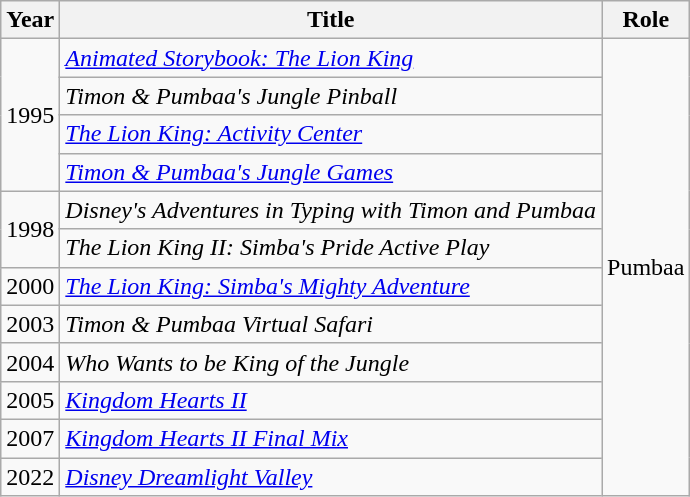<table class="wikitable">
<tr>
<th>Year</th>
<th>Title</th>
<th>Role</th>
</tr>
<tr>
<td rowspan="4">1995</td>
<td><em><a href='#'>Animated Storybook: The Lion King</a></em></td>
<td rowspan="12">Pumbaa</td>
</tr>
<tr>
<td><em>Timon & Pumbaa's Jungle Pinball</em></td>
</tr>
<tr>
<td><em><a href='#'>The Lion King: Activity Center</a></em></td>
</tr>
<tr>
<td><em><a href='#'>Timon & Pumbaa's Jungle Games</a></em></td>
</tr>
<tr>
<td rowspan="2">1998</td>
<td><em>Disney's Adventures in Typing with Timon and Pumbaa</em></td>
</tr>
<tr>
<td><em>The Lion King II: Simba's Pride Active Play</em></td>
</tr>
<tr>
<td>2000</td>
<td><em><a href='#'>The Lion King: Simba's Mighty Adventure</a></em></td>
</tr>
<tr>
<td>2003</td>
<td><em>Timon & Pumbaa Virtual Safari</em></td>
</tr>
<tr>
<td>2004</td>
<td><em>Who Wants to be King of the Jungle</em></td>
</tr>
<tr>
<td>2005</td>
<td><em><a href='#'>Kingdom Hearts II</a></em></td>
</tr>
<tr>
<td>2007</td>
<td><em><a href='#'>Kingdom Hearts II Final Mix</a></em></td>
</tr>
<tr>
<td>2022</td>
<td><em><a href='#'>Disney Dreamlight Valley</a></em></td>
</tr>
</table>
